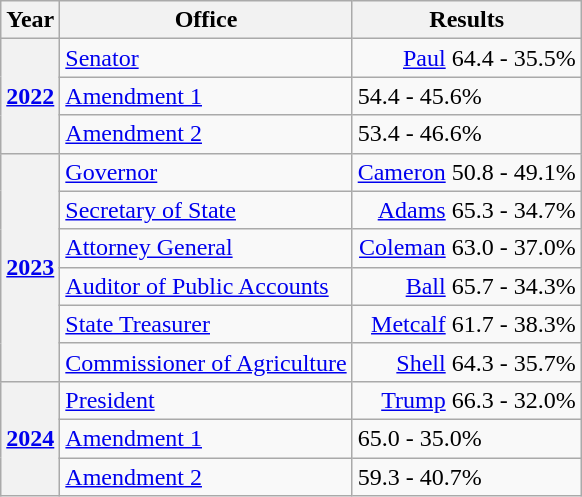<table class=wikitable>
<tr>
<th>Year</th>
<th>Office</th>
<th>Results</th>
</tr>
<tr>
<th rowspan=3><a href='#'>2022</a></th>
<td><a href='#'>Senator</a></td>
<td align="right" ><a href='#'>Paul</a> 64.4 - 35.5%</td>
</tr>
<tr>
<td><a href='#'>Amendment 1</a></td>
<td> 54.4 - 45.6%</td>
</tr>
<tr>
<td><a href='#'>Amendment 2</a></td>
<td> 53.4 - 46.6%</td>
</tr>
<tr>
<th rowspan=6><a href='#'>2023</a></th>
<td><a href='#'>Governor</a></td>
<td align="right" ><a href='#'>Cameron</a> 50.8 - 49.1%</td>
</tr>
<tr>
<td><a href='#'>Secretary of State</a></td>
<td align="right" ><a href='#'>Adams</a> 65.3 - 34.7%</td>
</tr>
<tr>
<td><a href='#'>Attorney General</a></td>
<td align="right" ><a href='#'>Coleman</a> 63.0 - 37.0%</td>
</tr>
<tr>
<td><a href='#'>Auditor of Public Accounts</a></td>
<td align="right" ><a href='#'>Ball</a> 65.7 - 34.3%</td>
</tr>
<tr>
<td><a href='#'>State Treasurer</a></td>
<td align="right" ><a href='#'>Metcalf</a> 61.7 - 38.3%</td>
</tr>
<tr>
<td><a href='#'>Commissioner of Agriculture</a></td>
<td align="right" ><a href='#'>Shell</a> 64.3 - 35.7%</td>
</tr>
<tr>
<th rowspan=3><a href='#'>2024</a></th>
<td><a href='#'>President</a></td>
<td align="right" ><a href='#'>Trump</a> 66.3 - 32.0%</td>
</tr>
<tr>
<td><a href='#'>Amendment 1</a></td>
<td> 65.0 - 35.0%</td>
</tr>
<tr>
<td><a href='#'>Amendment 2</a></td>
<td> 59.3 - 40.7%</td>
</tr>
</table>
